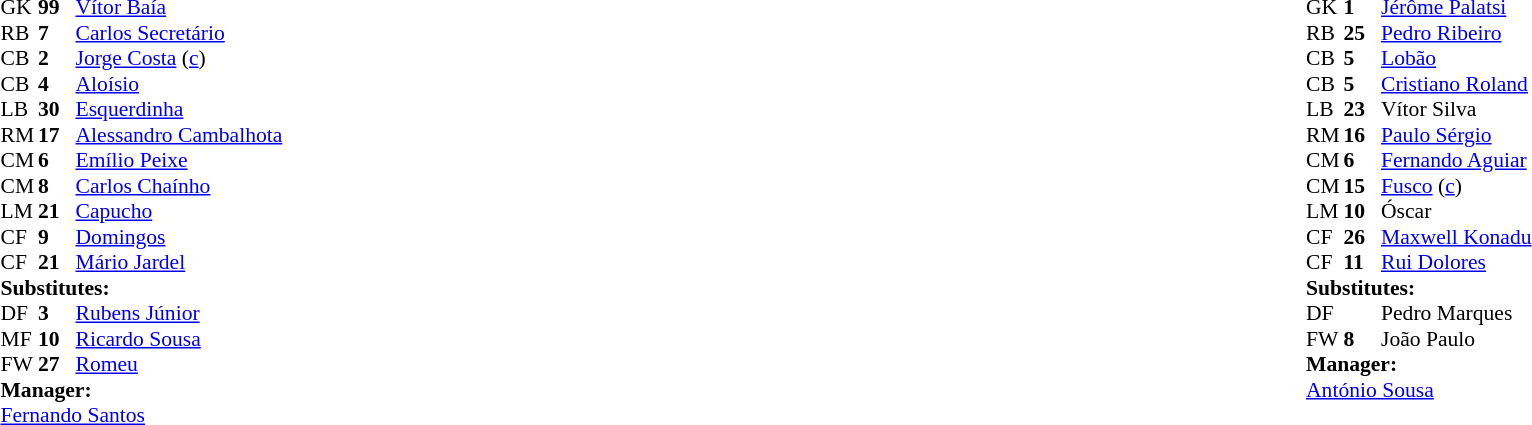<table width="100%">
<tr>
<td valign="top" width="50%"><br><table style="font-size: 90%" cellspacing="0" cellpadding="0">
<tr>
<td colspan="4"></td>
</tr>
<tr>
<th width=25></th>
<th width=25></th>
</tr>
<tr>
<td>GK</td>
<td><strong>99</strong></td>
<td> <a href='#'>Vítor Baía</a></td>
</tr>
<tr>
<td>RB</td>
<td><strong>7</strong></td>
<td> <a href='#'>Carlos Secretário</a></td>
</tr>
<tr>
<td>CB</td>
<td><strong>2</strong></td>
<td> <a href='#'>Jorge Costa</a> (<a href='#'>c</a>)</td>
</tr>
<tr>
<td>CB</td>
<td><strong>4</strong></td>
<td> <a href='#'>Aloísio</a></td>
</tr>
<tr>
<td>LB</td>
<td><strong>30</strong></td>
<td> <a href='#'>Esquerdinha</a></td>
</tr>
<tr>
<td>RM</td>
<td><strong>17</strong></td>
<td> <a href='#'>Alessandro Cambalhota</a></td>
<td></td>
<td></td>
</tr>
<tr>
<td>CM</td>
<td><strong>6</strong></td>
<td> <a href='#'>Emílio Peixe</a></td>
</tr>
<tr>
<td>CM</td>
<td><strong>8</strong></td>
<td> <a href='#'>Carlos Chaínho</a></td>
<td></td>
<td></td>
</tr>
<tr>
<td>LM</td>
<td><strong>21</strong></td>
<td> <a href='#'>Capucho</a></td>
</tr>
<tr>
<td>CF</td>
<td><strong>9</strong></td>
<td> <a href='#'>Domingos</a></td>
<td></td>
<td></td>
</tr>
<tr>
<td>CF</td>
<td><strong>21</strong></td>
<td> <a href='#'>Mário Jardel</a></td>
</tr>
<tr>
<td colspan=3><strong>Substitutes:</strong></td>
</tr>
<tr>
<td>DF</td>
<td><strong>3</strong></td>
<td> <a href='#'>Rubens Júnior</a></td>
<td></td>
<td></td>
</tr>
<tr>
<td>MF</td>
<td><strong>10</strong></td>
<td> <a href='#'>Ricardo Sousa</a></td>
<td></td>
<td></td>
</tr>
<tr>
<td>FW</td>
<td><strong>27</strong></td>
<td> <a href='#'>Romeu</a></td>
<td></td>
<td></td>
</tr>
<tr>
<td colspan=3><strong>Manager:</strong></td>
</tr>
<tr>
<td colspan=4> <a href='#'>Fernando Santos</a></td>
</tr>
</table>
</td>
<td valign="top"></td>
<td valign="top" width="50%"><br><table style="font-size: 90%" cellspacing="0" cellpadding="0" align=center>
<tr>
<td colspan="4"></td>
</tr>
<tr>
<th width=25></th>
<th width=25></th>
</tr>
<tr>
<td>GK</td>
<td><strong>1</strong></td>
<td> <a href='#'>Jérôme Palatsi</a></td>
</tr>
<tr>
<td>RB</td>
<td><strong>25</strong></td>
<td> <a href='#'>Pedro Ribeiro</a></td>
<td></td>
<td></td>
</tr>
<tr>
<td>CB</td>
<td><strong>5</strong></td>
<td> <a href='#'>Lobão</a></td>
</tr>
<tr>
<td>CB</td>
<td><strong>5</strong></td>
<td> <a href='#'>Cristiano Roland</a></td>
</tr>
<tr>
<td>LB</td>
<td><strong>23</strong></td>
<td> Vítor Silva</td>
</tr>
<tr>
<td>RM</td>
<td><strong>16</strong></td>
<td> <a href='#'>Paulo Sérgio</a></td>
</tr>
<tr>
<td>CM</td>
<td><strong>6</strong></td>
<td> <a href='#'>Fernando Aguiar</a></td>
<td></td>
<td></td>
</tr>
<tr>
<td>CM</td>
<td><strong>15</strong></td>
<td> <a href='#'>Fusco</a> (<a href='#'>c</a>)</td>
</tr>
<tr>
<td>LM</td>
<td><strong>10</strong></td>
<td> Óscar</td>
</tr>
<tr>
<td>CF</td>
<td><strong>26</strong></td>
<td> <a href='#'>Maxwell Konadu</a></td>
<td></td>
</tr>
<tr>
<td>CF</td>
<td><strong>11</strong></td>
<td> <a href='#'>Rui Dolores</a></td>
</tr>
<tr>
<td colspan=3><strong>Substitutes:</strong></td>
</tr>
<tr>
<td>DF</td>
<td></td>
<td> Pedro Marques</td>
<td></td>
<td></td>
</tr>
<tr>
<td>FW</td>
<td><strong>8</strong></td>
<td> João Paulo</td>
<td></td>
<td></td>
</tr>
<tr>
<td colspan=3><strong>Manager:</strong></td>
</tr>
<tr>
<td colspan=4> <a href='#'>António Sousa</a></td>
</tr>
</table>
</td>
</tr>
</table>
